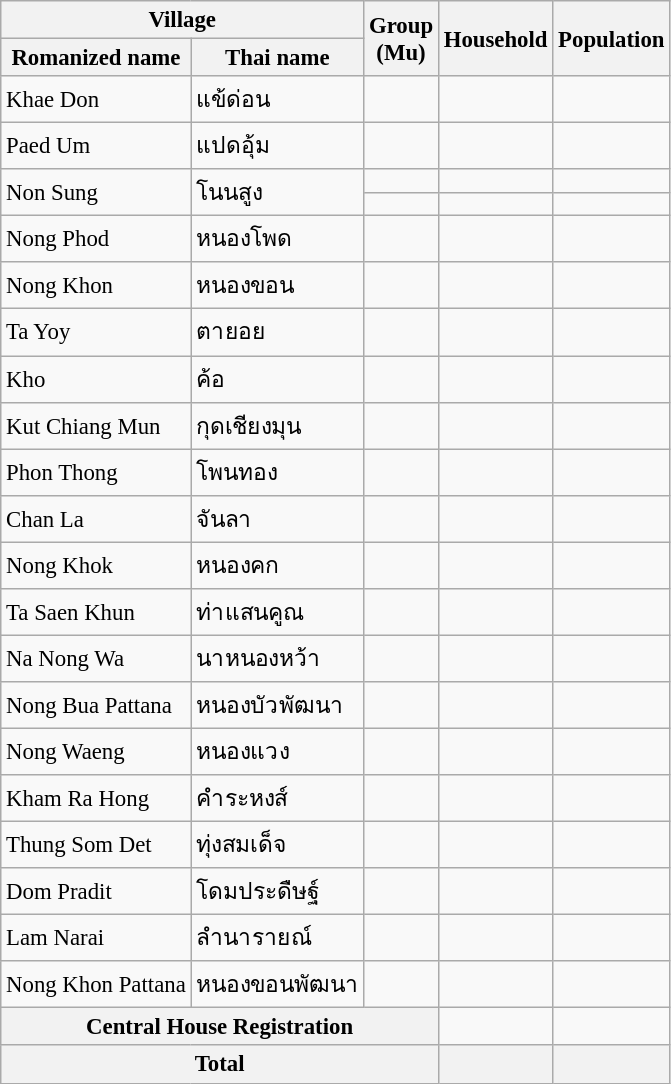<table class="wikitable" style="font-size: 95%";>
<tr>
<th colspan=2>Village</th>
<th rowspan=2>Group<br>(Mu)</th>
<th rowspan=2>Household</th>
<th rowspan=2>Population</th>
</tr>
<tr>
<th>Romanized name</th>
<th>Thai name</th>
</tr>
<tr>
<td>Khae Don</td>
<td>แข้ด่อน</td>
<td></td>
<td></td>
<td></td>
</tr>
<tr>
<td>Paed Um</td>
<td>แปดอุ้ม</td>
<td></td>
<td></td>
<td></td>
</tr>
<tr>
<td rowspan=2>Non Sung</td>
<td rowspan=2>โนนสูง</td>
<td></td>
<td></td>
<td></td>
</tr>
<tr>
<td></td>
<td></td>
<td></td>
</tr>
<tr>
<td>Nong Phod</td>
<td>หนองโพด</td>
<td></td>
<td></td>
<td></td>
</tr>
<tr>
<td>Nong Khon</td>
<td>หนองขอน</td>
<td></td>
<td></td>
<td></td>
</tr>
<tr>
<td>Ta Yoy</td>
<td>ตายอย</td>
<td></td>
<td></td>
<td></td>
</tr>
<tr>
<td>Kho</td>
<td>ค้อ</td>
<td></td>
<td></td>
<td></td>
</tr>
<tr>
<td>Kut Chiang Mun</td>
<td>กุดเชียงมุน</td>
<td></td>
<td></td>
<td></td>
</tr>
<tr>
<td>Phon Thong</td>
<td>โพนทอง</td>
<td></td>
<td></td>
<td></td>
</tr>
<tr>
<td>Chan La</td>
<td>จันลา</td>
<td></td>
<td></td>
<td></td>
</tr>
<tr>
<td>Nong Khok</td>
<td>หนองคก</td>
<td></td>
<td></td>
<td></td>
</tr>
<tr>
<td>Ta Saen Khun</td>
<td>ท่าแสนคูณ</td>
<td></td>
<td></td>
<td></td>
</tr>
<tr>
<td>Na Nong Wa</td>
<td>นาหนองหว้า</td>
<td></td>
<td></td>
<td></td>
</tr>
<tr>
<td>Nong Bua Pattana</td>
<td>หนองบัวพัฒนา</td>
<td></td>
<td></td>
<td></td>
</tr>
<tr>
<td>Nong Waeng</td>
<td>หนองแวง</td>
<td></td>
<td></td>
<td></td>
</tr>
<tr>
<td>Kham Ra Hong</td>
<td>คำระหงส์</td>
<td></td>
<td></td>
<td></td>
</tr>
<tr>
<td>Thung Som Det</td>
<td>ทุ่งสมเด็จ</td>
<td></td>
<td></td>
<td></td>
</tr>
<tr>
<td>Dom Pradit</td>
<td>โดมประดืษฐ์</td>
<td></td>
<td></td>
<td></td>
</tr>
<tr>
<td>Lam Narai</td>
<td>ลำนารายณ์</td>
<td></td>
<td></td>
<td></td>
</tr>
<tr>
<td>Nong Khon Pattana</td>
<td>หนองขอนพัฒนา</td>
<td></td>
<td></td>
<td></td>
</tr>
<tr>
<th colspan=3 align=center>Central House Registration</th>
<td></td>
<td></td>
</tr>
<tr>
<th colspan=3>Total</th>
<th></th>
<th></th>
</tr>
</table>
